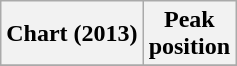<table class="wikitable plainrowheaders" style="text-align:center">
<tr>
<th scope="col">Chart (2013)</th>
<th scope="col">Peak<br>position</th>
</tr>
<tr>
</tr>
</table>
